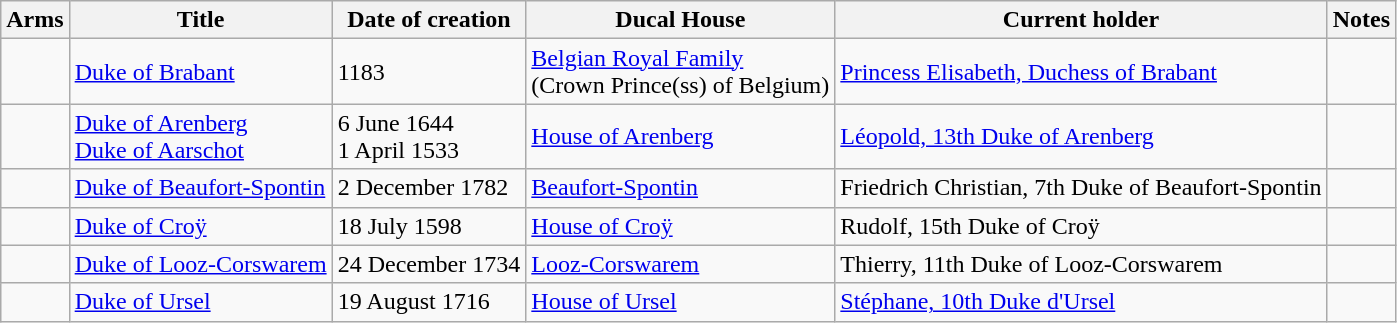<table class="sortable wikitable" style="font-size:100%">
<tr>
<th>Arms</th>
<th>Title</th>
<th>Date of creation</th>
<th>Ducal House</th>
<th>Current holder</th>
<th>Notes</th>
</tr>
<tr>
<td></td>
<td><a href='#'>Duke of Brabant</a></td>
<td>1183</td>
<td><a href='#'>Belgian Royal Family</a><br>(Crown Prince(ss) of Belgium)</td>
<td><a href='#'>Princess Elisabeth, Duchess of Brabant</a></td>
<td></td>
</tr>
<tr>
<td></td>
<td><a href='#'>Duke of Arenberg</a><br><a href='#'>Duke of Aarschot</a></td>
<td>6 June 1644<br>1 April 1533</td>
<td><a href='#'>House of Arenberg</a></td>
<td><a href='#'>Léopold, 13th Duke of Arenberg</a></td>
<td></td>
</tr>
<tr>
<td></td>
<td><a href='#'>Duke of Beaufort-Spontin</a></td>
<td>2 December 1782</td>
<td><a href='#'>Beaufort-Spontin</a></td>
<td>Friedrich Christian, 7th Duke of Beaufort-Spontin</td>
<td></td>
</tr>
<tr>
<td></td>
<td><a href='#'>Duke of Croÿ</a></td>
<td>18 July 1598</td>
<td><a href='#'>House of Croÿ</a></td>
<td>Rudolf, 15th Duke of Croÿ</td>
<td></td>
</tr>
<tr>
<td></td>
<td><a href='#'>Duke of Looz-Corswarem</a></td>
<td>24 December 1734</td>
<td><a href='#'>Looz-Corswarem</a></td>
<td>Thierry, 11th Duke of Looz-Corswarem</td>
<td></td>
</tr>
<tr>
<td></td>
<td><a href='#'>Duke of Ursel</a></td>
<td>19 August 1716</td>
<td><a href='#'>House of Ursel</a></td>
<td><a href='#'>Stéphane, 10th Duke d'Ursel</a></td>
<td></td>
</tr>
</table>
